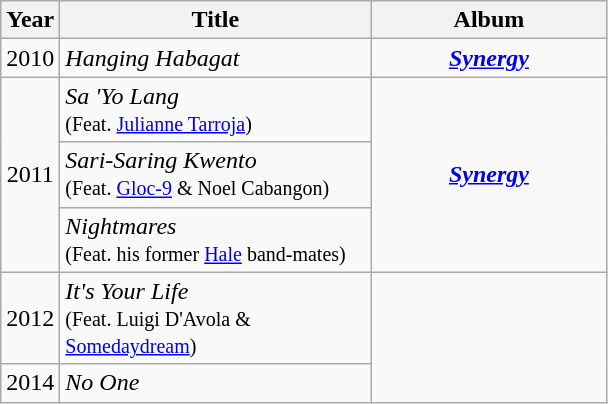<table class="wikitable">
<tr>
<th align="center">Year</th>
<th align="center" width="200">Title</th>
<th align="center" width="150">Album</th>
</tr>
<tr>
<td align="center" rowspan="1">2010</td>
<td align="left"><em>Hanging Habagat</em></td>
<td align="center" rowspan="1"><strong><em><a href='#'>Synergy</a></em></strong></td>
</tr>
<tr>
<td align="center" rowspan="3">2011</td>
<td align="left"><em>Sa 'Yo Lang</em> <br><small>(Feat. <a href='#'>Julianne Tarroja</a>)</small></td>
<td align="center" rowspan="3"><strong><em><a href='#'>Synergy</a></em></strong></td>
</tr>
<tr>
<td align="left"><em>Sari-Saring Kwento</em> <br><small>(Feat. <a href='#'>Gloc-9</a> & Noel Cabangon)</small></td>
</tr>
<tr>
<td align="left"><em>Nightmares</em> <br><small>(Feat. his former <a href='#'>Hale</a> band-mates)</small></td>
</tr>
<tr>
<td align="center" rowspan="1">2012</td>
<td align="left"><em> It's Your Life</em> <br><small>(Feat. Luigi D'Avola & <a href='#'>Somedaydream</a>)</small></td>
<td align="center" rowspan="2"></td>
</tr>
<tr>
<td align="center" rowspan="1">2014</td>
<td align="left"><em> No One</em></td>
</tr>
</table>
